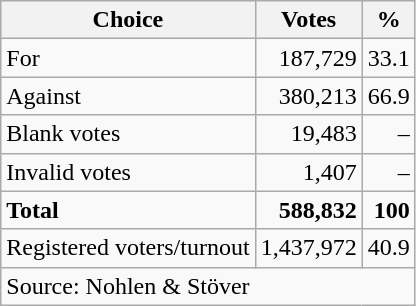<table class=wikitable style=text-align:right>
<tr>
<th>Choice</th>
<th>Votes</th>
<th>%</th>
</tr>
<tr>
<td align=left>For</td>
<td>187,729</td>
<td>33.1</td>
</tr>
<tr>
<td align=left>Against</td>
<td>380,213</td>
<td>66.9</td>
</tr>
<tr>
<td align=left>Blank votes</td>
<td>19,483</td>
<td>–</td>
</tr>
<tr>
<td align=left>Invalid votes</td>
<td>1,407</td>
<td>–</td>
</tr>
<tr>
<td align=left><strong>Total</strong></td>
<td><strong>588,832</strong></td>
<td><strong>100</strong></td>
</tr>
<tr>
<td align=left>Registered voters/turnout</td>
<td>1,437,972</td>
<td>40.9</td>
</tr>
<tr>
<td align=left colspan=6>Source: Nohlen & Stöver</td>
</tr>
</table>
